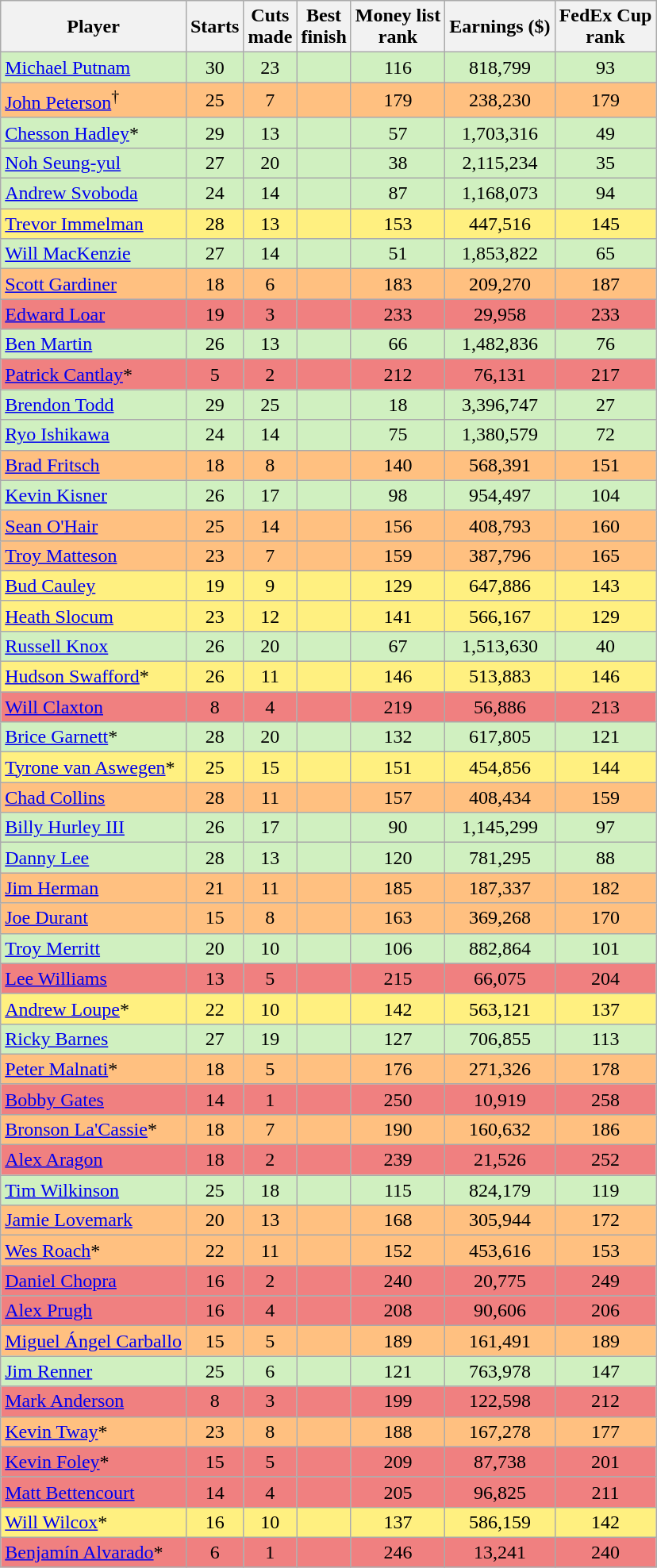<table class="wikitable sortable" style="text-align:center">
<tr>
<th>Player</th>
<th>Starts</th>
<th>Cuts<br>made</th>
<th>Best<br>finish</th>
<th>Money list<br>rank</th>
<th>Earnings ($)</th>
<th>FedEx Cup<br>rank</th>
</tr>
<tr style="background:#D0F0C0;">
<td align=left> <a href='#'>Michael Putnam</a></td>
<td>30</td>
<td>23</td>
<td></td>
<td>116</td>
<td>818,799</td>
<td>93</td>
</tr>
<tr style="background:#FFC080;">
<td align=left> <a href='#'>John Peterson</a><sup>†</sup></td>
<td>25</td>
<td>7</td>
<td></td>
<td>179</td>
<td>238,230</td>
<td>179</td>
</tr>
<tr style="background:#D0F0C0;">
<td align=left> <a href='#'>Chesson Hadley</a>*</td>
<td>29</td>
<td>13</td>
<td></td>
<td>57</td>
<td>1,703,316</td>
<td>49</td>
</tr>
<tr style="background:#D0F0C0;">
<td align=left> <a href='#'>Noh Seung-yul</a></td>
<td>27</td>
<td>20</td>
<td></td>
<td>38</td>
<td>2,115,234</td>
<td>35</td>
</tr>
<tr style="background:#D0F0C0;">
<td align=left> <a href='#'>Andrew Svoboda</a></td>
<td>24</td>
<td>14</td>
<td></td>
<td>87</td>
<td>1,168,073</td>
<td>94</td>
</tr>
<tr style="background:#FFF080;">
<td align=left> <a href='#'>Trevor Immelman</a></td>
<td>28</td>
<td>13</td>
<td></td>
<td>153</td>
<td>447,516</td>
<td>145</td>
</tr>
<tr style="background:#D0F0C0;">
<td align=left> <a href='#'>Will MacKenzie</a></td>
<td>27</td>
<td>14</td>
<td></td>
<td>51</td>
<td>1,853,822</td>
<td>65</td>
</tr>
<tr style="background:#FFC080;">
<td align=left> <a href='#'>Scott Gardiner</a></td>
<td>18</td>
<td>6</td>
<td></td>
<td>183</td>
<td>209,270</td>
<td>187</td>
</tr>
<tr style="background:#F08080;">
<td align=left> <a href='#'>Edward Loar</a></td>
<td>19</td>
<td>3</td>
<td></td>
<td>233</td>
<td>29,958</td>
<td>233</td>
</tr>
<tr style="background:#D0F0C0;">
<td align=left> <a href='#'>Ben Martin</a></td>
<td>26</td>
<td>13</td>
<td></td>
<td>66</td>
<td>1,482,836</td>
<td>76</td>
</tr>
<tr style="background:#F08080;">
<td align=left> <a href='#'>Patrick Cantlay</a>*</td>
<td>5</td>
<td>2</td>
<td></td>
<td>212</td>
<td>76,131</td>
<td>217</td>
</tr>
<tr style="background:#D0F0C0;">
<td align=left> <a href='#'>Brendon Todd</a></td>
<td>29</td>
<td>25</td>
<td></td>
<td>18</td>
<td>3,396,747</td>
<td>27</td>
</tr>
<tr style="background:#D0F0C0;">
<td align=left> <a href='#'>Ryo Ishikawa</a></td>
<td>24</td>
<td>14</td>
<td></td>
<td>75</td>
<td>1,380,579</td>
<td>72</td>
</tr>
<tr style="background:#FFC080;">
<td align=left> <a href='#'>Brad Fritsch</a></td>
<td>18</td>
<td>8</td>
<td></td>
<td>140</td>
<td>568,391</td>
<td>151</td>
</tr>
<tr style="background:#D0F0C0;">
<td align=left> <a href='#'>Kevin Kisner</a></td>
<td>26</td>
<td>17</td>
<td></td>
<td>98</td>
<td>954,497</td>
<td>104</td>
</tr>
<tr style="background:#FFC080;">
<td align=left> <a href='#'>Sean O'Hair</a></td>
<td>25</td>
<td>14</td>
<td></td>
<td>156</td>
<td>408,793</td>
<td>160</td>
</tr>
<tr style="background:#FFC080;">
<td align=left> <a href='#'>Troy Matteson</a></td>
<td>23</td>
<td>7</td>
<td></td>
<td>159</td>
<td>387,796</td>
<td>165</td>
</tr>
<tr style="background:#FFF080;">
<td align=left> <a href='#'>Bud Cauley</a></td>
<td>19</td>
<td>9</td>
<td></td>
<td>129</td>
<td>647,886</td>
<td>143</td>
</tr>
<tr style="background:#FFF080;">
<td align=left> <a href='#'>Heath Slocum</a></td>
<td>23</td>
<td>12</td>
<td></td>
<td>141</td>
<td>566,167</td>
<td>129</td>
</tr>
<tr style="background:#D0F0C0;">
<td align=left> <a href='#'>Russell Knox</a></td>
<td>26</td>
<td>20</td>
<td></td>
<td>67</td>
<td>1,513,630</td>
<td>40</td>
</tr>
<tr style="background:#FFF080;">
<td align=left> <a href='#'>Hudson Swafford</a>*</td>
<td>26</td>
<td>11</td>
<td></td>
<td>146</td>
<td>513,883</td>
<td>146</td>
</tr>
<tr style="background:#F08080;">
<td align=left> <a href='#'>Will Claxton</a></td>
<td>8</td>
<td>4</td>
<td></td>
<td>219</td>
<td>56,886</td>
<td>213</td>
</tr>
<tr style="background:#D0F0C0;">
<td align=left> <a href='#'>Brice Garnett</a>*</td>
<td>28</td>
<td>20</td>
<td></td>
<td>132</td>
<td>617,805</td>
<td>121</td>
</tr>
<tr style="background:#FFF080;">
<td align=left> <a href='#'>Tyrone van Aswegen</a>*</td>
<td>25</td>
<td>15</td>
<td></td>
<td>151</td>
<td>454,856</td>
<td>144</td>
</tr>
<tr style="background:#FFC080;">
<td align=left> <a href='#'>Chad Collins</a></td>
<td>28</td>
<td>11</td>
<td></td>
<td>157</td>
<td>408,434</td>
<td>159</td>
</tr>
<tr style="background:#D0F0C0;">
<td align=left> <a href='#'>Billy Hurley III</a></td>
<td>26</td>
<td>17</td>
<td></td>
<td>90</td>
<td>1,145,299</td>
<td>97</td>
</tr>
<tr style="background:#D0F0C0;">
<td align=left> <a href='#'>Danny Lee</a></td>
<td>28</td>
<td>13</td>
<td></td>
<td>120</td>
<td>781,295</td>
<td>88</td>
</tr>
<tr style="background:#FFC080;">
<td align=left> <a href='#'>Jim Herman</a></td>
<td>21</td>
<td>11</td>
<td></td>
<td>185</td>
<td>187,337</td>
<td>182</td>
</tr>
<tr style="background:#FFC080;">
<td align=left> <a href='#'>Joe Durant</a></td>
<td>15</td>
<td>8</td>
<td></td>
<td>163</td>
<td>369,268</td>
<td>170</td>
</tr>
<tr style="background:#D0F0C0;">
<td align=left> <a href='#'>Troy Merritt</a></td>
<td>20</td>
<td>10</td>
<td></td>
<td>106</td>
<td>882,864</td>
<td>101</td>
</tr>
<tr style="background:#F08080;">
<td align=left> <a href='#'>Lee Williams</a></td>
<td>13</td>
<td>5</td>
<td></td>
<td>215</td>
<td>66,075</td>
<td>204</td>
</tr>
<tr style="background:#FFF080;">
<td align=left> <a href='#'>Andrew Loupe</a>*</td>
<td>22</td>
<td>10</td>
<td></td>
<td>142</td>
<td>563,121</td>
<td>137</td>
</tr>
<tr style="background:#D0F0C0;">
<td align=left> <a href='#'>Ricky Barnes</a></td>
<td>27</td>
<td>19</td>
<td></td>
<td>127</td>
<td>706,855</td>
<td>113</td>
</tr>
<tr style="background:#FFC080;">
<td align=left> <a href='#'>Peter Malnati</a>*</td>
<td>18</td>
<td>5</td>
<td></td>
<td>176</td>
<td>271,326</td>
<td>178</td>
</tr>
<tr style="background:#F08080;">
<td align=left> <a href='#'>Bobby Gates</a></td>
<td>14</td>
<td>1</td>
<td></td>
<td>250</td>
<td>10,919</td>
<td>258</td>
</tr>
<tr style="background:#FFC080;">
<td align=left> <a href='#'>Bronson La'Cassie</a>*</td>
<td>18</td>
<td>7</td>
<td></td>
<td>190</td>
<td>160,632</td>
<td>186</td>
</tr>
<tr style="background:#F08080;">
<td align=left> <a href='#'>Alex Aragon</a></td>
<td>18</td>
<td>2</td>
<td></td>
<td>239</td>
<td>21,526</td>
<td>252</td>
</tr>
<tr style="background:#D0F0C0;">
<td align=left> <a href='#'>Tim Wilkinson</a></td>
<td>25</td>
<td>18</td>
<td></td>
<td>115</td>
<td>824,179</td>
<td>119</td>
</tr>
<tr style="background:#FFC080;">
<td align=left> <a href='#'>Jamie Lovemark</a></td>
<td>20</td>
<td>13</td>
<td></td>
<td>168</td>
<td>305,944</td>
<td>172</td>
</tr>
<tr style="background:#FFC080;">
<td align=left> <a href='#'>Wes Roach</a>*</td>
<td>22</td>
<td>11</td>
<td></td>
<td>152</td>
<td>453,616</td>
<td>153</td>
</tr>
<tr style="background:#F08080;">
<td align=left> <a href='#'>Daniel Chopra</a></td>
<td>16</td>
<td>2</td>
<td></td>
<td>240</td>
<td>20,775</td>
<td>249</td>
</tr>
<tr style="background:#F08080;">
<td align=left> <a href='#'>Alex Prugh</a></td>
<td>16</td>
<td>4</td>
<td></td>
<td>208</td>
<td>90,606</td>
<td>206</td>
</tr>
<tr style="background:#FFC080;">
<td align=left> <a href='#'>Miguel Ángel Carballo</a></td>
<td>15</td>
<td>5</td>
<td></td>
<td>189</td>
<td>161,491</td>
<td>189</td>
</tr>
<tr style="background:#D0F0C0;">
<td align=left> <a href='#'>Jim Renner</a></td>
<td>25</td>
<td>6</td>
<td></td>
<td>121</td>
<td>763,978</td>
<td>147</td>
</tr>
<tr style="background:#F08080;">
<td align=left> <a href='#'>Mark Anderson</a></td>
<td>8</td>
<td>3</td>
<td></td>
<td>199</td>
<td>122,598</td>
<td>212</td>
</tr>
<tr style="background:#FFC080;">
<td align=left> <a href='#'>Kevin Tway</a>*</td>
<td>23</td>
<td>8</td>
<td></td>
<td>188</td>
<td>167,278</td>
<td>177</td>
</tr>
<tr style="background:#F08080;">
<td align=left> <a href='#'>Kevin Foley</a>*</td>
<td>15</td>
<td>5</td>
<td></td>
<td>209</td>
<td>87,738</td>
<td>201</td>
</tr>
<tr style="background:#F08080;">
<td align=left> <a href='#'>Matt Bettencourt</a></td>
<td>14</td>
<td>4</td>
<td></td>
<td>205</td>
<td>96,825</td>
<td>211</td>
</tr>
<tr style="background:#FFF080;">
<td align=left> <a href='#'>Will Wilcox</a>*</td>
<td>16</td>
<td>10</td>
<td></td>
<td>137</td>
<td>586,159</td>
<td>142</td>
</tr>
<tr style="background:#F08080;">
<td align=left> <a href='#'>Benjamín Alvarado</a>*</td>
<td>6</td>
<td>1</td>
<td></td>
<td>246</td>
<td>13,241</td>
<td>240</td>
</tr>
</table>
